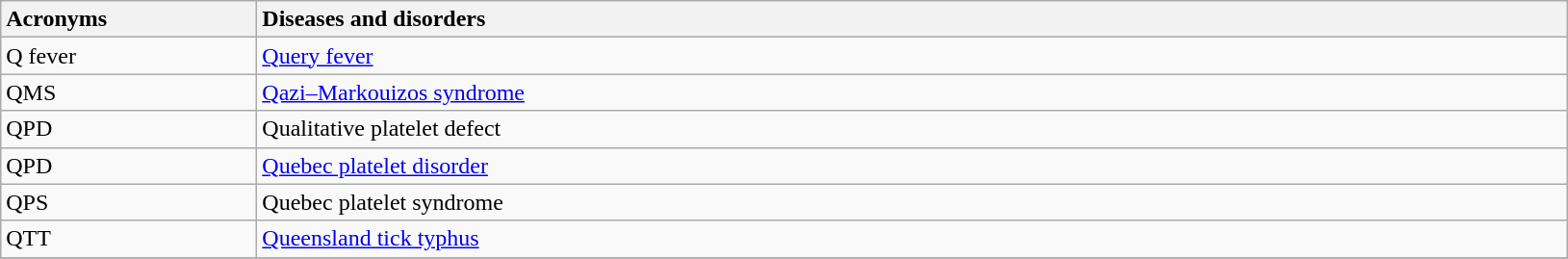<table class="wikitable sortable">
<tr>
<th width=170px style=text-align:left>Acronyms</th>
<th width=900px style=text-align:left>Diseases and disorders</th>
</tr>
<tr>
<td>Q fever</td>
<td><a href='#'>Query fever</a></td>
</tr>
<tr>
<td>QMS</td>
<td><a href='#'>Qazi–Markouizos syndrome</a></td>
</tr>
<tr>
<td>QPD</td>
<td>Qualitative platelet defect</td>
</tr>
<tr>
<td>QPD</td>
<td><a href='#'>Quebec platelet disorder</a></td>
</tr>
<tr>
<td>QPS</td>
<td>Quebec platelet syndrome</td>
</tr>
<tr>
<td>QTT</td>
<td><a href='#'>Queensland tick typhus</a></td>
</tr>
<tr>
</tr>
</table>
